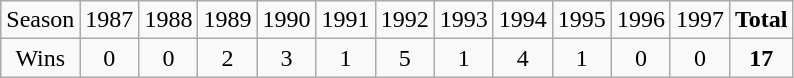<table class="wikitable sortable">
<tr>
<td>Season</td>
<td>1987</td>
<td>1988</td>
<td>1989</td>
<td>1990</td>
<td>1991</td>
<td>1992</td>
<td>1993</td>
<td>1994</td>
<td>1995</td>
<td>1996</td>
<td>1997</td>
<td><strong>Total</strong></td>
</tr>
<tr align=center>
<td>Wins</td>
<td>0</td>
<td>0</td>
<td>2</td>
<td>3</td>
<td>1</td>
<td>5</td>
<td>1</td>
<td>4</td>
<td>1</td>
<td>0</td>
<td>0</td>
<td><strong>17</strong></td>
</tr>
</table>
